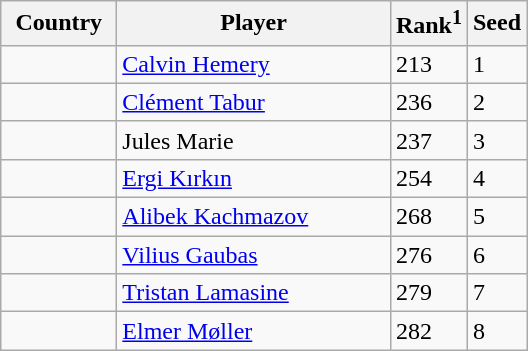<table class="sortable wikitable">
<tr>
<th width="70">Country</th>
<th width="175">Player</th>
<th>Rank<sup>1</sup></th>
<th>Seed</th>
</tr>
<tr>
<td></td>
<td><a href='#'>Calvin Hemery</a></td>
<td>213</td>
<td>1</td>
</tr>
<tr>
<td></td>
<td><a href='#'>Clément Tabur</a></td>
<td>236</td>
<td>2</td>
</tr>
<tr>
<td></td>
<td>Jules Marie</td>
<td>237</td>
<td>3</td>
</tr>
<tr>
<td></td>
<td><a href='#'>Ergi Kırkın</a></td>
<td>254</td>
<td>4</td>
</tr>
<tr>
<td></td>
<td><a href='#'>Alibek Kachmazov</a></td>
<td>268</td>
<td>5</td>
</tr>
<tr>
<td></td>
<td><a href='#'>Vilius Gaubas</a></td>
<td>276</td>
<td>6</td>
</tr>
<tr>
<td></td>
<td><a href='#'>Tristan Lamasine</a></td>
<td>279</td>
<td>7</td>
</tr>
<tr>
<td></td>
<td><a href='#'>Elmer Møller</a></td>
<td>282</td>
<td>8</td>
</tr>
</table>
